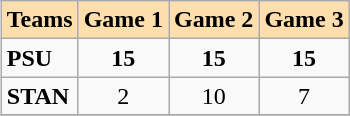<table class="wikitable" align=right>
<tr bgcolor=#ffdead align=center>
<td colspan=1><strong>Teams</strong></td>
<td colspan=1><strong>Game 1</strong></td>
<td colspan=1><strong>Game 2</strong></td>
<td colspan=1><strong>Game 3</strong></td>
</tr>
<tr>
<td><strong>PSU</strong></td>
<td align=center><strong>15</strong></td>
<td align=center><strong>15</strong></td>
<td align=center><strong>15</strong></td>
</tr>
<tr>
<td><strong>STAN</strong></td>
<td align=center>2</td>
<td align=center>10</td>
<td align=center>7</td>
</tr>
<tr>
</tr>
</table>
